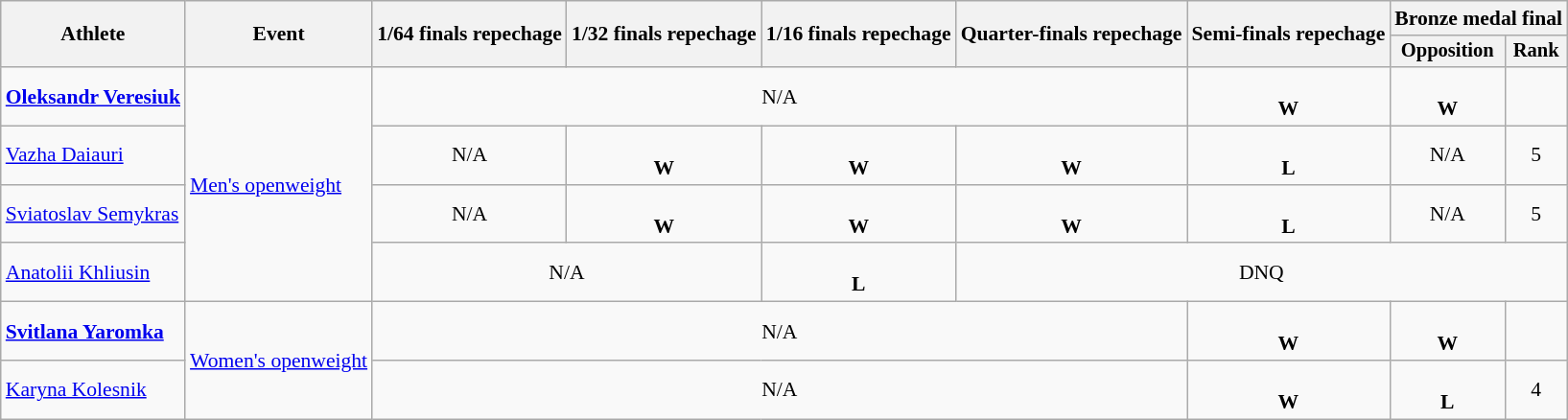<table class="wikitable" style="font-size:90%">
<tr>
<th rowspan=2>Athlete</th>
<th rowspan=2>Event</th>
<th rowspan=2>1/64 finals repechage</th>
<th rowspan=2>1/32 finals repechage</th>
<th rowspan=2>1/16 finals repechage</th>
<th rowspan=2>Quarter-finals repechage</th>
<th rowspan=2>Semi-finals repechage</th>
<th colspan=2>Bronze medal final</th>
</tr>
<tr style="font-size:95%">
<th>Opposition</th>
<th>Rank</th>
</tr>
<tr align=center>
<td align=left><strong><a href='#'>Oleksandr Veresiuk</a></strong></td>
<td align=left rowspan=4><a href='#'>Men's openweight</a></td>
<td colspan=4>N/A</td>
<td><br> <strong>W</strong></td>
<td><br> <strong>W</strong></td>
<td></td>
</tr>
<tr align=center>
<td align=left><a href='#'>Vazha Daiauri</a></td>
<td>N/A</td>
<td><br> <strong>W</strong></td>
<td><br> <strong>W</strong></td>
<td><br> <strong>W</strong></td>
<td><br> <strong>L</strong></td>
<td>N/A</td>
<td>5</td>
</tr>
<tr align=center>
<td align=left><a href='#'>Sviatoslav Semykras</a></td>
<td>N/A</td>
<td><br> <strong>W</strong></td>
<td><br> <strong>W</strong></td>
<td><br> <strong>W</strong></td>
<td><br> <strong>L</strong></td>
<td>N/A</td>
<td>5</td>
</tr>
<tr align=center>
<td align=left><a href='#'>Anatolii Khliusin</a></td>
<td colspan=2>N/A</td>
<td><br> <strong>L</strong></td>
<td colspan=5>DNQ</td>
</tr>
<tr align=center>
<td align=left><strong><a href='#'>Svitlana Yaromka</a></strong></td>
<td align=left rowspan=2><a href='#'>Women's openweight</a></td>
<td colspan=4>N/A</td>
<td><br> <strong>W</strong></td>
<td><br> <strong>W</strong></td>
<td></td>
</tr>
<tr align=center>
<td align=left><a href='#'>Karyna Kolesnik</a></td>
<td colspan=4>N/A</td>
<td><br> <strong>W</strong></td>
<td><br> <strong>L</strong></td>
<td>4</td>
</tr>
</table>
